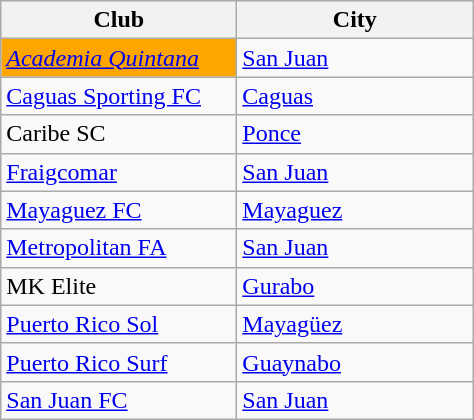<table class="wikitable">
<tr>
<th width="150px">Club</th>
<th width="150px">City</th>
</tr>
<tr>
<td style="background:#FFA500"><em><a href='#'>Academia Quintana</a></em></td>
<td><a href='#'>San Juan</a></td>
</tr>
<tr>
<td><a href='#'>Caguas Sporting FC</a></td>
<td><a href='#'>Caguas</a></td>
</tr>
<tr>
<td>Caribe SC</td>
<td><a href='#'>Ponce</a></td>
</tr>
<tr>
<td><a href='#'>Fraigcomar</a></td>
<td><a href='#'>San Juan</a></td>
</tr>
<tr>
<td><a href='#'>Mayaguez FC</a></td>
<td><a href='#'>Mayaguez</a></td>
</tr>
<tr>
<td><a href='#'>Metropolitan FA</a></td>
<td><a href='#'>San Juan</a></td>
</tr>
<tr>
<td>MK Elite</td>
<td><a href='#'>Gurabo</a></td>
</tr>
<tr>
<td><a href='#'>Puerto Rico Sol</a></td>
<td><a href='#'>Mayagüez</a></td>
</tr>
<tr>
<td><a href='#'>Puerto Rico Surf</a></td>
<td><a href='#'>Guaynabo</a></td>
</tr>
<tr>
<td><a href='#'>San Juan FC</a></td>
<td><a href='#'>San Juan</a></td>
</tr>
</table>
